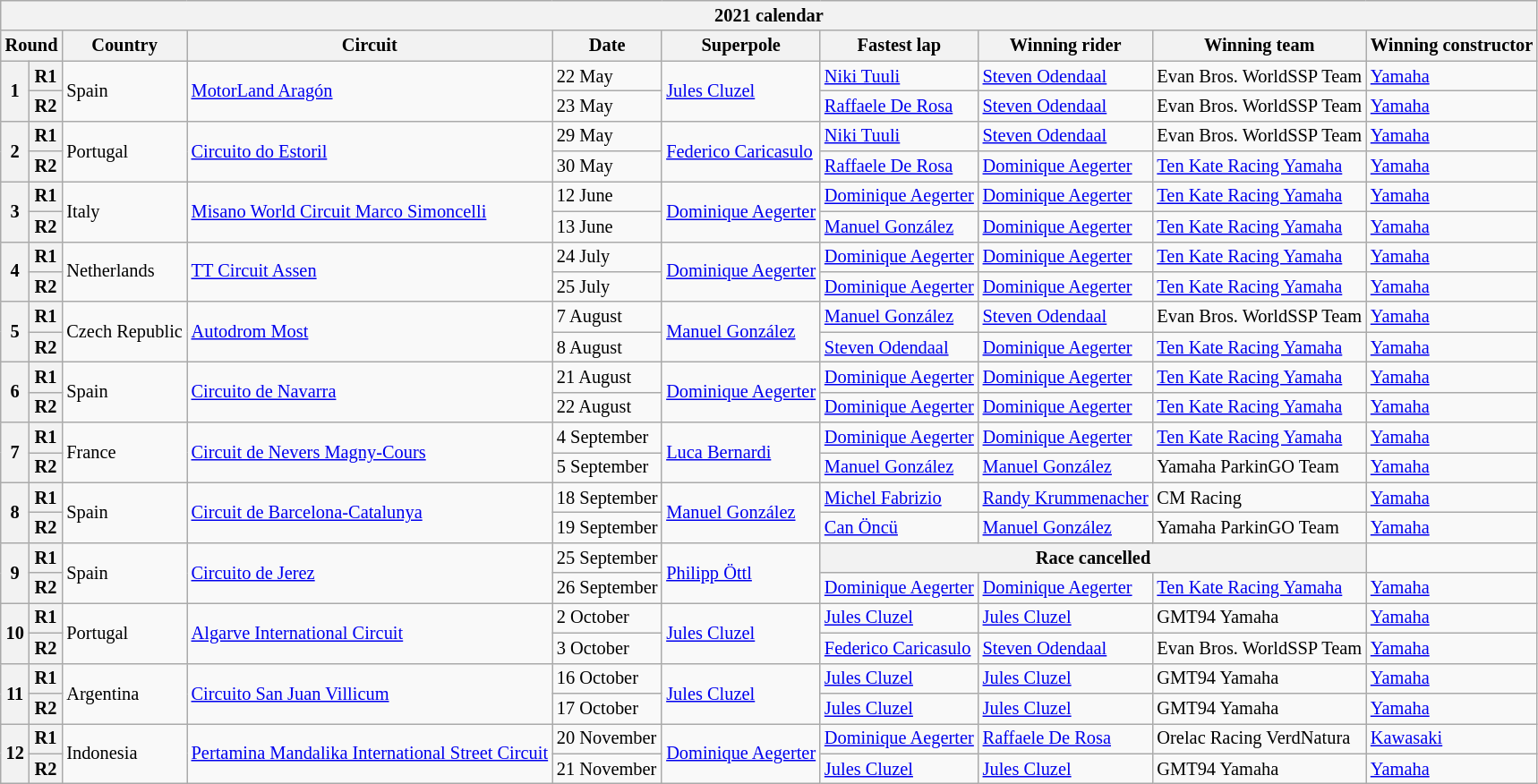<table class="wikitable" style="font-size:85%;">
<tr>
<th colspan=10>2021 calendar</th>
</tr>
<tr>
<th colspan=2>Round</th>
<th>Country</th>
<th>Circuit</th>
<th>Date</th>
<th>Superpole</th>
<th>Fastest lap</th>
<th>Winning rider</th>
<th>Winning team</th>
<th>Winning constructor</th>
</tr>
<tr>
<th rowspan=2>1</th>
<th>R1</th>
<td rowspan=2> Spain</td>
<td rowspan=2><a href='#'>MotorLand Aragón</a></td>
<td>22 May</td>
<td rowspan=2> <a href='#'>Jules Cluzel</a></td>
<td> <a href='#'>Niki Tuuli</a></td>
<td> <a href='#'>Steven Odendaal</a></td>
<td nowrap>Evan Bros. WorldSSP Team</td>
<td nowrap> <a href='#'>Yamaha</a></td>
</tr>
<tr>
<th>R2</th>
<td>23 May</td>
<td> <a href='#'>Raffaele De Rosa</a></td>
<td> <a href='#'>Steven Odendaal</a></td>
<td>Evan Bros. WorldSSP Team</td>
<td nowrap> <a href='#'>Yamaha</a></td>
</tr>
<tr>
<th rowspan=2>2</th>
<th>R1</th>
<td rowspan=2> Portugal</td>
<td rowspan=2><a href='#'>Circuito do Estoril</a></td>
<td>29 May</td>
<td rowspan=2 nowrap> <a href='#'>Federico Caricasulo</a></td>
<td> <a href='#'>Niki Tuuli</a></td>
<td> <a href='#'>Steven Odendaal</a></td>
<td>Evan Bros. WorldSSP Team</td>
<td nowrap> <a href='#'>Yamaha</a></td>
</tr>
<tr>
<th>R2</th>
<td>30 May</td>
<td> <a href='#'>Raffaele De Rosa</a></td>
<td> <a href='#'>Dominique Aegerter</a></td>
<td><a href='#'>Ten Kate Racing Yamaha</a></td>
<td nowrap> <a href='#'>Yamaha</a></td>
</tr>
<tr>
<th rowspan=2>3</th>
<th>R1</th>
<td rowspan=2> Italy</td>
<td rowspan=2 nowrap><a href='#'>Misano World Circuit Marco Simoncelli</a></td>
<td>12 June</td>
<td rowspan=2> <a href='#'>Dominique Aegerter</a></td>
<td nowrap> <a href='#'>Dominique Aegerter</a></td>
<td> <a href='#'>Dominique Aegerter</a></td>
<td><a href='#'>Ten Kate Racing Yamaha</a></td>
<td nowrap> <a href='#'>Yamaha</a></td>
</tr>
<tr>
<th>R2</th>
<td>13 June</td>
<td> <a href='#'>Manuel González</a></td>
<td> <a href='#'>Dominique Aegerter</a></td>
<td><a href='#'>Ten Kate Racing Yamaha</a></td>
<td nowrap> <a href='#'>Yamaha</a></td>
</tr>
<tr>
<th rowspan=2>4</th>
<th>R1</th>
<td rowspan=2> Netherlands</td>
<td rowspan=2><a href='#'>TT Circuit Assen</a></td>
<td>24 July</td>
<td rowspan=2> <a href='#'>Dominique Aegerter</a></td>
<td> <a href='#'>Dominique Aegerter</a></td>
<td> <a href='#'>Dominique Aegerter</a></td>
<td><a href='#'>Ten Kate Racing Yamaha</a></td>
<td nowrap> <a href='#'>Yamaha</a></td>
</tr>
<tr>
<th>R2</th>
<td>25 July</td>
<td> <a href='#'>Dominique Aegerter</a></td>
<td> <a href='#'>Dominique Aegerter</a></td>
<td><a href='#'>Ten Kate Racing Yamaha</a></td>
<td nowrap> <a href='#'>Yamaha</a></td>
</tr>
<tr>
<th rowspan=2>5</th>
<th>R1</th>
<td rowspan=2 nowrap> Czech Republic</td>
<td rowspan=2><a href='#'>Autodrom Most</a></td>
<td>7 August</td>
<td rowspan=2> <a href='#'>Manuel González</a></td>
<td> <a href='#'>Manuel González</a></td>
<td> <a href='#'>Steven Odendaal</a></td>
<td>Evan Bros. WorldSSP Team</td>
<td nowrap> <a href='#'>Yamaha</a></td>
</tr>
<tr>
<th>R2</th>
<td>8 August</td>
<td> <a href='#'>Steven Odendaal</a></td>
<td> <a href='#'>Dominique Aegerter</a></td>
<td><a href='#'>Ten Kate Racing Yamaha</a></td>
<td nowrap> <a href='#'>Yamaha</a></td>
</tr>
<tr>
<th rowspan=2>6</th>
<th>R1</th>
<td rowspan=2> Spain</td>
<td rowspan=2><a href='#'>Circuito de Navarra</a></td>
<td>21 August</td>
<td rowspan=2> <a href='#'>Dominique Aegerter</a></td>
<td> <a href='#'>Dominique Aegerter</a></td>
<td> <a href='#'>Dominique Aegerter</a></td>
<td><a href='#'>Ten Kate Racing Yamaha</a></td>
<td nowrap> <a href='#'>Yamaha</a></td>
</tr>
<tr>
<th>R2</th>
<td>22 August</td>
<td> <a href='#'>Dominique Aegerter</a></td>
<td> <a href='#'>Dominique Aegerter</a></td>
<td><a href='#'>Ten Kate Racing Yamaha</a></td>
<td nowrap> <a href='#'>Yamaha</a></td>
</tr>
<tr>
<th rowspan=2>7</th>
<th>R1</th>
<td rowspan=2> France</td>
<td rowspan=2><a href='#'>Circuit de Nevers Magny-Cours</a></td>
<td>4 September</td>
<td rowspan=2> <a href='#'>Luca Bernardi</a></td>
<td> <a href='#'>Dominique Aegerter</a></td>
<td> <a href='#'>Dominique Aegerter</a></td>
<td><a href='#'>Ten Kate Racing Yamaha</a></td>
<td nowrap> <a href='#'>Yamaha</a></td>
</tr>
<tr>
<th>R2</th>
<td>5 September</td>
<td> <a href='#'>Manuel González</a></td>
<td> <a href='#'>Manuel González</a></td>
<td>Yamaha ParkinGO Team</td>
<td nowrap> <a href='#'>Yamaha</a></td>
</tr>
<tr>
<th rowspan=2>8</th>
<th>R1</th>
<td rowspan=2> Spain</td>
<td rowspan=2><a href='#'>Circuit de Barcelona-Catalunya</a></td>
<td>18 September</td>
<td rowspan=2> <a href='#'>Manuel González</a></td>
<td> <a href='#'>Michel Fabrizio</a></td>
<td nowrap> <a href='#'>Randy Krummenacher</a></td>
<td>CM Racing</td>
<td nowrap> <a href='#'>Yamaha</a></td>
</tr>
<tr>
<th>R2</th>
<td>19 September</td>
<td> <a href='#'>Can Öncü</a></td>
<td> <a href='#'>Manuel González</a></td>
<td>Yamaha ParkinGO Team</td>
<td nowrap> <a href='#'>Yamaha</a></td>
</tr>
<tr>
<th rowspan=2>9</th>
<th>R1</th>
<td rowspan=2> Spain</td>
<td rowspan=2><a href='#'>Circuito de Jerez</a></td>
<td>25 September</td>
<td rowspan=2> <a href='#'>Philipp Öttl</a></td>
<th colspan=3>Race cancelled</th>
</tr>
<tr>
<th>R2</th>
<td>26 September</td>
<td> <a href='#'>Dominique Aegerter</a></td>
<td> <a href='#'>Dominique Aegerter</a></td>
<td><a href='#'>Ten Kate Racing Yamaha</a></td>
<td nowrap> <a href='#'>Yamaha</a></td>
</tr>
<tr>
<th rowspan=2>10</th>
<th>R1</th>
<td rowspan=2> Portugal</td>
<td rowspan=2><a href='#'>Algarve International Circuit</a></td>
<td>2 October</td>
<td rowspan=2> <a href='#'>Jules Cluzel</a></td>
<td> <a href='#'>Jules Cluzel</a></td>
<td> <a href='#'>Jules Cluzel</a></td>
<td>GMT94 Yamaha</td>
<td nowrap> <a href='#'>Yamaha</a></td>
</tr>
<tr>
<th>R2</th>
<td>3 October</td>
<td> <a href='#'>Federico Caricasulo</a></td>
<td> <a href='#'>Steven Odendaal</a></td>
<td>Evan Bros. WorldSSP Team</td>
<td nowrap> <a href='#'>Yamaha</a></td>
</tr>
<tr>
<th rowspan=2>11</th>
<th>R1</th>
<td rowspan=2> Argentina</td>
<td rowspan=2><a href='#'>Circuito San Juan Villicum</a></td>
<td>16 October</td>
<td rowspan=2> <a href='#'>Jules Cluzel</a></td>
<td> <a href='#'>Jules Cluzel</a></td>
<td> <a href='#'>Jules Cluzel</a></td>
<td>GMT94 Yamaha</td>
<td nowrap> <a href='#'>Yamaha</a></td>
</tr>
<tr>
<th>R2</th>
<td>17 October</td>
<td> <a href='#'>Jules Cluzel</a></td>
<td> <a href='#'>Jules Cluzel</a></td>
<td>GMT94 Yamaha</td>
<td nowrap> <a href='#'>Yamaha</a></td>
</tr>
<tr>
<th rowspan=2>12</th>
<th>R1</th>
<td rowspan=2> Indonesia</td>
<td rowspan=2><a href='#'>Pertamina Mandalika International Street Circuit</a></td>
<td nowrap>20 November</td>
<td rowspan=2> <a href='#'>Dominique Aegerter</a></td>
<td> <a href='#'>Dominique Aegerter</a></td>
<td> <a href='#'>Raffaele De Rosa</a></td>
<td>Orelac Racing VerdNatura</td>
<td nowrap> <a href='#'>Kawasaki</a></td>
</tr>
<tr>
<th>R2</th>
<td>21 November</td>
<td> <a href='#'>Jules Cluzel</a></td>
<td> <a href='#'>Jules Cluzel</a></td>
<td>GMT94 Yamaha</td>
<td nowrap> <a href='#'>Yamaha</a></td>
</tr>
</table>
